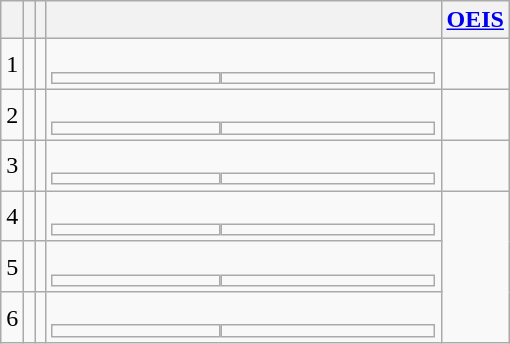<table class="wikitable" style="text-align:center;margin-left:24pt">
<tr>
<th></th>
<th></th>
<th></th>
<th></th>
<th><a href='#'>OEIS</a></th>
</tr>
<tr>
<td>1</td>
<td></td>
<td></td>
<td><br><table cellpadding="0" cellspacing="0" style="width: 16em;">
<tr>
<td style="text-align: right; width: 7em;"></td>
<td style="text-align: left; width: 9em;"></td>
</tr>
</table>
</td>
<td></td>
</tr>
<tr>
<td>2</td>
<td></td>
<td></td>
<td><br><table cellpadding="0" cellspacing="0" style="width: 16em;">
<tr>
<td style="text-align: right; width: 7em;"></td>
<td style="text-align: left; width: 9em;"></td>
</tr>
</table>
</td>
<td></td>
</tr>
<tr>
<td>3</td>
<td></td>
<td></td>
<td><br><table cellpadding="0" cellspacing="0" style="width: 16em;">
<tr>
<td style="text-align: right; width: 7em;"></td>
<td style="text-align: left; width: 9em;"></td>
</tr>
</table>
</td>
<td></td>
</tr>
<tr>
<td>4</td>
<td></td>
<td></td>
<td><br><table cellpadding="0" cellspacing="0" style="width: 16em;">
<tr>
<td style="text-align: right; width: 7em;"></td>
<td style="text-align: left; width: 9em;"></td>
</tr>
</table>
</td>
</tr>
<tr>
<td>5</td>
<td></td>
<td></td>
<td><br><table cellpadding="0" cellspacing="0" style="width: 16em;">
<tr>
<td style="text-align: right; width: 7em;"></td>
<td style="text-align: left; width: 9em;"></td>
</tr>
</table>
</td>
</tr>
<tr>
<td>6</td>
<td></td>
<td></td>
<td><br><table cellpadding="0" cellspacing="0" style="width: 16em;">
<tr>
<td style="text-align: right; width: 7em;"></td>
<td style="text-align: left; width: 9em;"></td>
</tr>
</table>
</td>
</tr>
</table>
